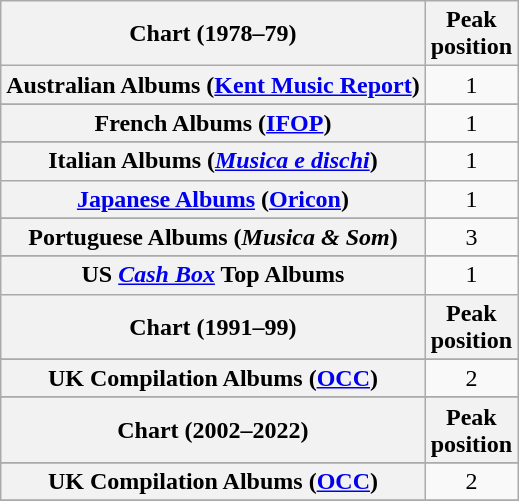<table class="wikitable sortable plainrowheaders" style="text-align:center">
<tr>
<th scope="col">Chart (1978–79)</th>
<th scope="col">Peak<br>position</th>
</tr>
<tr>
<th scope="row">Australian Albums (<a href='#'>Kent Music Report</a>)</th>
<td>1</td>
</tr>
<tr>
</tr>
<tr>
</tr>
<tr>
</tr>
<tr>
<th scope="row">French Albums (<a href='#'>IFOP</a>)</th>
<td>1</td>
</tr>
<tr>
</tr>
<tr>
<th scope="row">Italian Albums (<em><a href='#'>Musica e dischi</a></em>)</th>
<td>1</td>
</tr>
<tr>
<th scope="row"><a href='#'>Japanese Albums</a> (<a href='#'>Oricon</a>)</th>
<td>1</td>
</tr>
<tr>
</tr>
<tr>
</tr>
<tr>
<th scope="row">Portuguese Albums (<em>Musica & Som</em>)</th>
<td align="center">3</td>
</tr>
<tr>
</tr>
<tr>
</tr>
<tr>
</tr>
<tr>
<th scope="row">US <em><a href='#'>Cash Box</a></em> Top Albums</th>
<td align="center">1</td>
</tr>
<tr>
<th scope="col">Chart (1991–99)</th>
<th scope="col">Peak<br>position</th>
</tr>
<tr>
</tr>
<tr>
</tr>
<tr>
</tr>
<tr>
</tr>
<tr>
</tr>
<tr>
</tr>
<tr>
</tr>
<tr>
</tr>
<tr>
</tr>
<tr>
</tr>
<tr>
<th scope="row">UK Compilation Albums (<a href='#'>OCC</a>)</th>
<td style="text-align:center;">2</td>
</tr>
<tr>
</tr>
<tr>
<th scope="col">Chart (2002–2022)</th>
<th scope="col">Peak<br>position</th>
</tr>
<tr>
</tr>
<tr>
</tr>
<tr>
</tr>
<tr>
</tr>
<tr>
</tr>
<tr>
</tr>
<tr>
</tr>
<tr>
</tr>
<tr>
<th scope="row">UK Compilation Albums (<a href='#'>OCC</a>)</th>
<td style="text-align:center;">2</td>
</tr>
<tr>
</tr>
</table>
